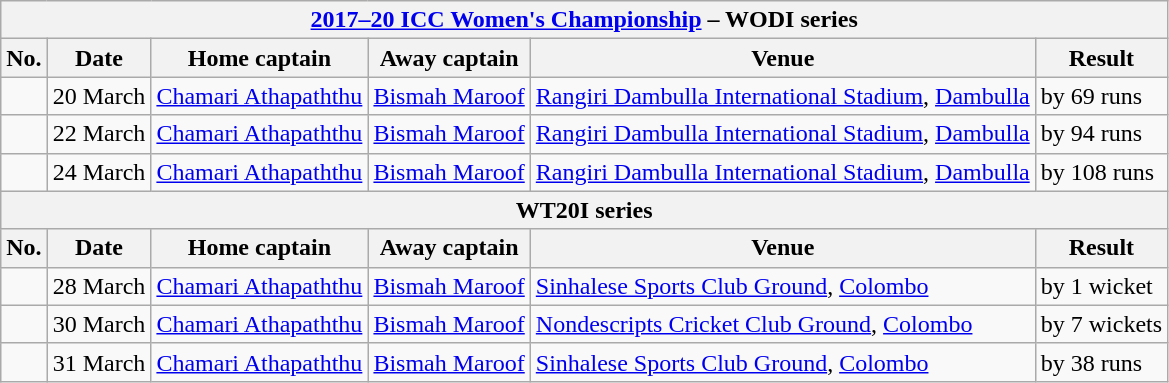<table class="wikitable">
<tr>
<th colspan="6"><a href='#'>2017–20 ICC Women's Championship</a> – WODI series</th>
</tr>
<tr>
<th>No.</th>
<th>Date</th>
<th>Home captain</th>
<th>Away captain</th>
<th>Venue</th>
<th>Result</th>
</tr>
<tr>
<td></td>
<td>20 March</td>
<td><a href='#'>Chamari Athapaththu</a></td>
<td><a href='#'>Bismah Maroof</a></td>
<td><a href='#'>Rangiri Dambulla International Stadium</a>, <a href='#'>Dambulla</a></td>
<td> by 69 runs</td>
</tr>
<tr>
<td></td>
<td>22 March</td>
<td><a href='#'>Chamari Athapaththu</a></td>
<td><a href='#'>Bismah Maroof</a></td>
<td><a href='#'>Rangiri Dambulla International Stadium</a>, <a href='#'>Dambulla</a></td>
<td> by 94 runs</td>
</tr>
<tr>
<td></td>
<td>24 March</td>
<td><a href='#'>Chamari Athapaththu</a></td>
<td><a href='#'>Bismah Maroof</a></td>
<td><a href='#'>Rangiri Dambulla International Stadium</a>, <a href='#'>Dambulla</a></td>
<td> by 108 runs</td>
</tr>
<tr>
<th colspan="6">WT20I series</th>
</tr>
<tr>
<th>No.</th>
<th>Date</th>
<th>Home captain</th>
<th>Away captain</th>
<th>Venue</th>
<th>Result</th>
</tr>
<tr>
<td></td>
<td>28 March</td>
<td><a href='#'>Chamari Athapaththu</a></td>
<td><a href='#'>Bismah Maroof</a></td>
<td><a href='#'>Sinhalese Sports Club Ground</a>, <a href='#'>Colombo</a></td>
<td> by 1 wicket</td>
</tr>
<tr>
<td></td>
<td>30 March</td>
<td><a href='#'>Chamari Athapaththu</a></td>
<td><a href='#'>Bismah Maroof</a></td>
<td><a href='#'>Nondescripts Cricket Club Ground</a>, <a href='#'>Colombo</a></td>
<td> by 7 wickets</td>
</tr>
<tr>
<td></td>
<td>31 March</td>
<td><a href='#'>Chamari Athapaththu</a></td>
<td><a href='#'>Bismah Maroof</a></td>
<td><a href='#'>Sinhalese Sports Club Ground</a>, <a href='#'>Colombo</a></td>
<td> by 38 runs</td>
</tr>
</table>
